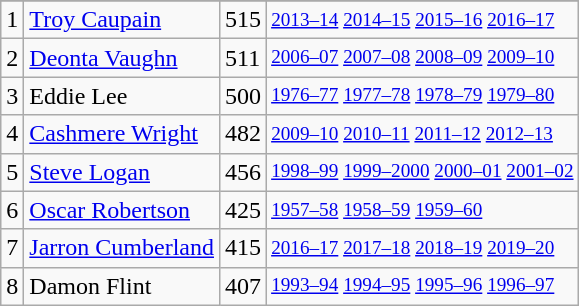<table class="wikitable">
<tr>
</tr>
<tr>
<td>1</td>
<td><a href='#'>Troy Caupain</a></td>
<td>515</td>
<td style="font-size:80%;"><a href='#'>2013–14</a> <a href='#'>2014–15</a> <a href='#'>2015–16</a> <a href='#'>2016–17</a></td>
</tr>
<tr>
<td>2</td>
<td><a href='#'>Deonta Vaughn</a></td>
<td>511</td>
<td style="font-size:80%;"><a href='#'>2006–07</a> <a href='#'>2007–08</a> <a href='#'>2008–09</a> <a href='#'>2009–10</a></td>
</tr>
<tr>
<td>3</td>
<td>Eddie Lee</td>
<td>500</td>
<td style="font-size:80%;"><a href='#'>1976–77</a> <a href='#'>1977–78</a> <a href='#'>1978–79</a> <a href='#'>1979–80</a></td>
</tr>
<tr>
<td>4</td>
<td><a href='#'>Cashmere Wright</a></td>
<td>482</td>
<td style="font-size:80%;"><a href='#'>2009–10</a> <a href='#'>2010–11</a> <a href='#'>2011–12</a> <a href='#'>2012–13</a></td>
</tr>
<tr>
<td>5</td>
<td><a href='#'>Steve Logan</a></td>
<td>456</td>
<td style="font-size:80%;"><a href='#'>1998–99</a> <a href='#'>1999–2000</a> <a href='#'>2000–01</a> <a href='#'>2001–02</a></td>
</tr>
<tr>
<td>6</td>
<td><a href='#'>Oscar Robertson</a></td>
<td>425</td>
<td style="font-size:80%;"><a href='#'>1957–58</a> <a href='#'>1958–59</a> <a href='#'>1959–60</a></td>
</tr>
<tr>
<td>7</td>
<td><a href='#'>Jarron Cumberland</a></td>
<td>415</td>
<td style="font-size:80%;"><a href='#'>2016–17</a> <a href='#'>2017–18</a> <a href='#'>2018–19</a> <a href='#'>2019–20</a></td>
</tr>
<tr>
<td>8</td>
<td>Damon Flint</td>
<td>407</td>
<td style="font-size:80%;"><a href='#'>1993–94</a> <a href='#'>1994–95</a> <a href='#'>1995–96</a> <a href='#'>1996–97</a></td>
</tr>
</table>
